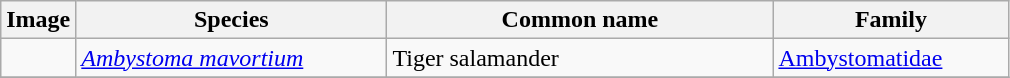<table class="wikitable">
<tr>
<th>Image</th>
<th>Species</th>
<th>Common name</th>
<th>Family</th>
</tr>
<tr>
<td></td>
<td width=200><em><a href='#'>Ambystoma mavortium</a></em></td>
<td width=250>Tiger salamander</td>
<td width=150><a href='#'>Ambystomatidae</a></td>
</tr>
<tr>
</tr>
</table>
